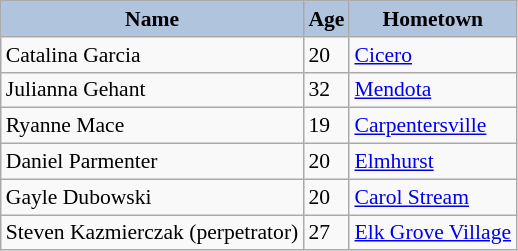<table class="wikitable" style="font-size: 90%">
<tr style="text-align:center;">
<th style="background:#b0c4de;">Name</th>
<th style="background:#b0c4de;">Age</th>
<th style="background:#b0c4de;">Hometown</th>
</tr>
<tr>
<td>Catalina Garcia</td>
<td>20</td>
<td><a href='#'>Cicero</a></td>
</tr>
<tr>
<td>Julianna Gehant</td>
<td>32</td>
<td><a href='#'>Mendota</a></td>
</tr>
<tr>
<td>Ryanne Mace</td>
<td>19</td>
<td><a href='#'>Carpentersville</a></td>
</tr>
<tr>
<td>Daniel Parmenter</td>
<td>20</td>
<td><a href='#'>Elmhurst</a></td>
</tr>
<tr>
<td>Gayle Dubowski</td>
<td>20</td>
<td><a href='#'>Carol Stream</a></td>
</tr>
<tr>
<td>Steven Kazmierczak (perpetrator)</td>
<td>27</td>
<td><a href='#'>Elk Grove Village</a></td>
</tr>
</table>
